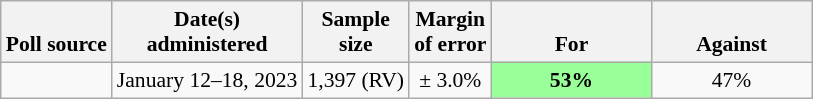<table class="wikitable" style="font-size:90%;text-align:center;">
<tr valign=bottom>
<th>Poll source</th>
<th>Date(s)<br>administered</th>
<th>Sample<br>size</th>
<th>Margin<br>of error</th>
<th style="width:100px;">For</th>
<th style="width:100px;">Against</th>
</tr>
<tr>
<td></td>
<td>January 12–18, 2023</td>
<td>1,397 (RV)</td>
<td>± 3.0%</td>
<td style="background: rgb(153, 255, 153);"><strong>53%</strong></td>
<td>47%</td>
</tr>
</table>
